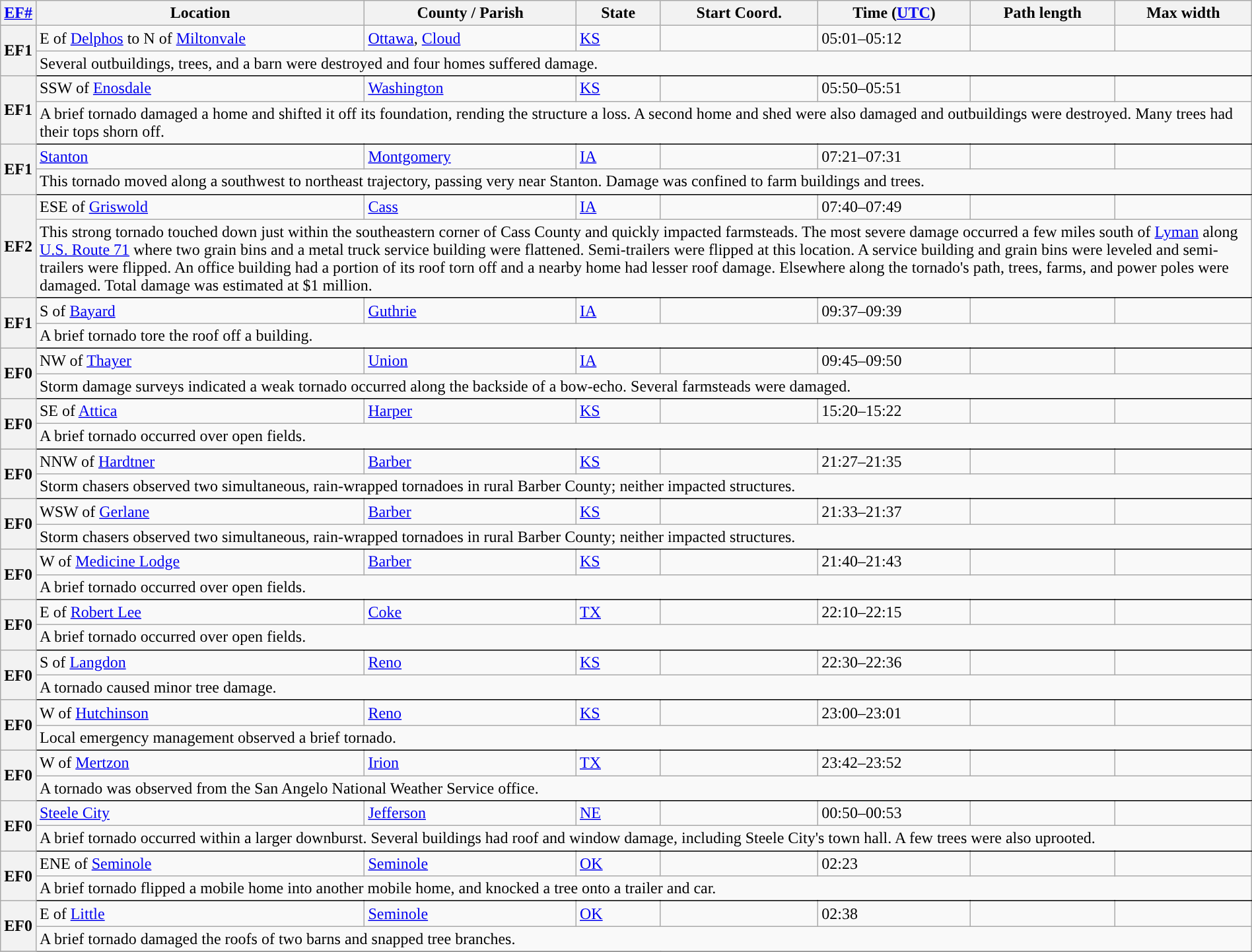<table class="wikitable sortable" style="width:100%;">
<tr>
<th scope="col" width="2%" align="center"><a href='#'>EF#</a></th>
<th scope="col" align="center" class="unsortable">Location</th>
<th scope="col" align="center" class="unsortable">County / Parish</th>
<th scope="col" align="center">State</th>
<th scope="col" align="center">Start Coord.</th>
<th scope="col" align="center">Time (<a href='#'>UTC</a>)</th>
<th scope="col" align="center">Path length</th>
<th scope="col" align="center">Max width</th>
</tr>
<tr>
<th scope="row" rowspan="2" style="background-color:#">EF1</th>
<td>E of <a href='#'>Delphos</a> to N of <a href='#'>Miltonvale</a></td>
<td><a href='#'>Ottawa</a>, <a href='#'>Cloud</a></td>
<td><a href='#'>KS</a></td>
<td></td>
<td>05:01–05:12</td>
<td></td>
<td></td>
</tr>
<tr class="expand-child">
<td colspan="8" style="border-bottom: 1px solid black">Several outbuildings, trees, and a barn were destroyed and four homes suffered damage.</td>
</tr>
<tr>
<th scope="row" rowspan="2" style="background-color:#">EF1</th>
<td>SSW of <a href='#'>Enosdale</a></td>
<td><a href='#'>Washington</a></td>
<td><a href='#'>KS</a></td>
<td></td>
<td>05:50–05:51</td>
<td></td>
<td></td>
</tr>
<tr class="expand-child">
<td colspan="8" style="border-bottom: 1px solid black">A brief tornado damaged a home and shifted it off its foundation, rending the structure a loss. A second home and shed were also damaged and outbuildings were destroyed. Many trees had their tops shorn off.</td>
</tr>
<tr>
<th scope="row" rowspan="2" style="background-color:#">EF1</th>
<td><a href='#'>Stanton</a></td>
<td><a href='#'>Montgomery</a></td>
<td><a href='#'>IA</a></td>
<td></td>
<td>07:21–07:31</td>
<td></td>
<td></td>
</tr>
<tr class="expand-child">
<td colspan="8" style="border-bottom: 1px solid black">This tornado moved along a southwest to northeast trajectory, passing very near Stanton. Damage was confined to farm buildings and trees.</td>
</tr>
<tr>
<th scope="row" rowspan="2" style="background-color:#">EF2</th>
<td>ESE of <a href='#'>Griswold</a></td>
<td><a href='#'>Cass</a></td>
<td><a href='#'>IA</a></td>
<td></td>
<td>07:40–07:49</td>
<td></td>
<td></td>
</tr>
<tr class="expand-child">
<td colspan="8" style="border-bottom: 1px solid black">This strong tornado touched down just within the southeastern corner of Cass County and quickly impacted farmsteads. The most severe damage occurred a few miles south of <a href='#'>Lyman</a> along <a href='#'>U.S. Route 71</a> where two grain bins and a metal truck service building were flattened. Semi-trailers were flipped at this location. A service building and grain bins were leveled and semi-trailers were flipped. An office building had a portion of its roof torn off and a nearby home had lesser roof damage. Elsewhere along the tornado's path, trees, farms, and power poles were damaged. Total damage was estimated at $1 million.</td>
</tr>
<tr>
<th scope="row" rowspan="2" style="background-color:#">EF1</th>
<td>S of <a href='#'>Bayard</a></td>
<td><a href='#'>Guthrie</a></td>
<td><a href='#'>IA</a></td>
<td></td>
<td>09:37–09:39</td>
<td></td>
<td></td>
</tr>
<tr class="expand-child">
<td colspan="8" style="border-bottom: 1px solid black">A brief tornado tore the roof off a building.</td>
</tr>
<tr>
<th scope="row" rowspan="2" style="background-color:#">EF0</th>
<td>NW of <a href='#'>Thayer</a></td>
<td><a href='#'>Union</a></td>
<td><a href='#'>IA</a></td>
<td></td>
<td>09:45–09:50</td>
<td></td>
<td></td>
</tr>
<tr class="expand-child">
<td colspan="8" style="border-bottom: 1px solid black">Storm damage surveys indicated a weak tornado occurred along the backside of a bow-echo. Several farmsteads were damaged.</td>
</tr>
<tr>
<th scope="row" rowspan="2" style="background-color:#">EF0</th>
<td>SE of <a href='#'>Attica</a></td>
<td><a href='#'>Harper</a></td>
<td><a href='#'>KS</a></td>
<td></td>
<td>15:20–15:22</td>
<td></td>
<td></td>
</tr>
<tr class="expand-child">
<td colspan="8" style="border-bottom: 1px solid black">A brief tornado occurred over open fields.</td>
</tr>
<tr>
<th scope="row" rowspan="2" style="background-color:#">EF0</th>
<td>NNW of <a href='#'>Hardtner</a></td>
<td><a href='#'>Barber</a></td>
<td><a href='#'>KS</a></td>
<td></td>
<td>21:27–21:35</td>
<td></td>
<td></td>
</tr>
<tr class="expand-child">
<td colspan="8" style="border-bottom: 1px solid black">Storm chasers observed two simultaneous, rain-wrapped tornadoes in rural Barber County; neither impacted structures.</td>
</tr>
<tr>
<th scope="row" rowspan="2" style="background-color:#">EF0</th>
<td>WSW of <a href='#'>Gerlane</a></td>
<td><a href='#'>Barber</a></td>
<td><a href='#'>KS</a></td>
<td></td>
<td>21:33–21:37</td>
<td></td>
<td></td>
</tr>
<tr class="expand-child">
<td colspan="8" style="border-bottom: 1px solid black">Storm chasers observed two simultaneous, rain-wrapped tornadoes in rural Barber County; neither impacted structures.</td>
</tr>
<tr>
<th scope="row" rowspan="2" style="background-color:#">EF0</th>
<td>W of <a href='#'>Medicine Lodge</a></td>
<td><a href='#'>Barber</a></td>
<td><a href='#'>KS</a></td>
<td></td>
<td>21:40–21:43</td>
<td></td>
<td></td>
</tr>
<tr class="expand-child">
<td colspan="8" style="border-bottom: 1px solid black">A brief tornado occurred over open fields.</td>
</tr>
<tr>
<th scope="row" rowspan="2" style="background-color:#">EF0</th>
<td>E of <a href='#'>Robert Lee</a></td>
<td><a href='#'>Coke</a></td>
<td><a href='#'>TX</a></td>
<td></td>
<td>22:10–22:15</td>
<td></td>
<td></td>
</tr>
<tr class="expand-child">
<td colspan="8" style="border-bottom: 1px solid black">A brief tornado occurred over open fields.</td>
</tr>
<tr>
<th scope="row" rowspan="2" style="background-color:#">EF0</th>
<td>S of <a href='#'>Langdon</a></td>
<td><a href='#'>Reno</a></td>
<td><a href='#'>KS</a></td>
<td></td>
<td>22:30–22:36</td>
<td></td>
<td></td>
</tr>
<tr class="expand-child">
<td colspan="8" style="border-bottom: 1px solid black">A tornado caused minor tree damage.</td>
</tr>
<tr>
<th scope="row" rowspan="2" style="background-color:#">EF0</th>
<td>W of <a href='#'>Hutchinson</a></td>
<td><a href='#'>Reno</a></td>
<td><a href='#'>KS</a></td>
<td></td>
<td>23:00–23:01</td>
<td></td>
<td></td>
</tr>
<tr class="expand-child">
<td colspan="8" style="border-bottom: 1px solid black">Local emergency management observed a brief tornado.</td>
</tr>
<tr>
<th scope="row" rowspan="2" style="background-color:#">EF0</th>
<td>W of <a href='#'>Mertzon</a></td>
<td><a href='#'>Irion</a></td>
<td><a href='#'>TX</a></td>
<td></td>
<td>23:42–23:52</td>
<td></td>
<td></td>
</tr>
<tr class="expand-child">
<td colspan="8" style="border-bottom: 1px solid black">A tornado was observed from the San Angelo National Weather Service office.</td>
</tr>
<tr>
<th scope="row" rowspan="2" style="background-color:#">EF0</th>
<td><a href='#'>Steele City</a></td>
<td><a href='#'>Jefferson</a></td>
<td><a href='#'>NE</a></td>
<td></td>
<td>00:50–00:53</td>
<td></td>
<td></td>
</tr>
<tr class="expand-child">
<td colspan="8" style="border-bottom: 1px solid black">A brief tornado occurred within a larger downburst. Several buildings had roof and window damage, including Steele City's town hall. A few trees were also uprooted.</td>
</tr>
<tr>
<th scope="row" rowspan="2" style="background-color:#">EF0</th>
<td>ENE of <a href='#'>Seminole</a></td>
<td><a href='#'>Seminole</a></td>
<td><a href='#'>OK</a></td>
<td></td>
<td>02:23</td>
<td></td>
<td></td>
</tr>
<tr class="expand-child">
<td colspan="8" style="border-bottom: 1px solid black">A brief tornado flipped a mobile home into another mobile home, and knocked a tree onto a trailer and car.</td>
</tr>
<tr>
<th scope="row" rowspan="2" style="background-color:#">EF0</th>
<td>E of <a href='#'>Little</a></td>
<td><a href='#'>Seminole</a></td>
<td><a href='#'>OK</a></td>
<td></td>
<td>02:38</td>
<td></td>
<td></td>
</tr>
<tr class="expand-child">
<td colspan="8" style="border-bottom: 1px solid black">A brief tornado damaged the roofs of two barns and snapped tree branches.</td>
</tr>
<tr>
</tr>
</table>
